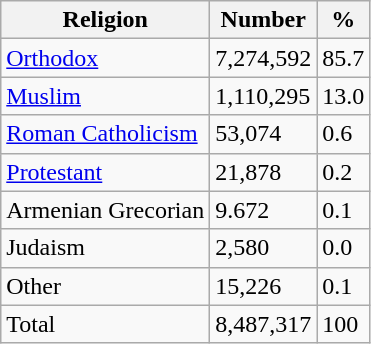<table class="wikitable">
<tr>
<th>Religion</th>
<th>Number</th>
<th>%</th>
</tr>
<tr>
<td><a href='#'>Orthodox</a></td>
<td>7,274,592</td>
<td>85.7</td>
</tr>
<tr>
<td><a href='#'>Muslim</a></td>
<td>1,110,295</td>
<td>13.0</td>
</tr>
<tr>
<td><a href='#'>Roman Catholicism</a></td>
<td>53,074</td>
<td>0.6</td>
</tr>
<tr>
<td><a href='#'>Protestant</a></td>
<td>21,878</td>
<td>0.2</td>
</tr>
<tr>
<td>Armenian Grecorian</td>
<td>9.672</td>
<td>0.1</td>
</tr>
<tr>
<td>Judaism</td>
<td>2,580</td>
<td>0.0</td>
</tr>
<tr>
<td>Other</td>
<td>15,226</td>
<td>0.1</td>
</tr>
<tr>
<td>Total</td>
<td>8,487,317</td>
<td>100</td>
</tr>
</table>
